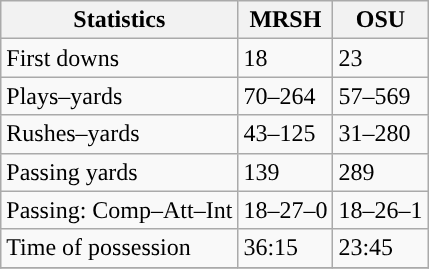<table class="wikitable" style="float: left;">
<tr>
<th>Statistics</th>
<th>MRSH</th>
<th>OSU</th>
</tr>
<tr>
<td>First downs</td>
<td>18</td>
<td>23</td>
</tr>
<tr>
<td>Plays–yards</td>
<td>70–264</td>
<td>57–569</td>
</tr>
<tr>
<td>Rushes–yards</td>
<td>43–125</td>
<td>31–280</td>
</tr>
<tr>
<td>Passing yards</td>
<td>139</td>
<td>289</td>
</tr>
<tr>
<td>Passing: Comp–Att–Int</td>
<td>18–27–0</td>
<td>18–26–1</td>
</tr>
<tr>
<td>Time of possession</td>
<td>36:15</td>
<td>23:45</td>
</tr>
<tr>
</tr>
</table>
